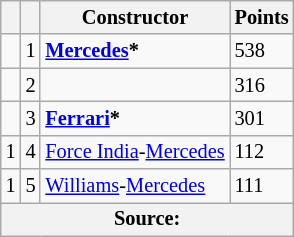<table class="wikitable" style="font-size: 85%;">
<tr>
<th></th>
<th></th>
<th>Constructor</th>
<th>Points</th>
</tr>
<tr>
<td align="left"></td>
<td align="center">1</td>
<td> <strong><a href='#'>Mercedes</a>*</strong></td>
<td align="left">538</td>
</tr>
<tr>
<td align="left"></td>
<td align="center">2</td>
<td></td>
<td align="left">316</td>
</tr>
<tr>
<td align="left"></td>
<td align="center">3</td>
<td> <strong><a href='#'>Ferrari</a>*</strong></td>
<td align="left">301</td>
</tr>
<tr>
<td align="left"> 1</td>
<td align="center">4</td>
<td> <a href='#'>Force India</a>-<a href='#'>Mercedes</a></td>
<td align="left">112</td>
</tr>
<tr>
<td align="left"> 1</td>
<td align="center">5</td>
<td> <a href='#'>Williams</a>-<a href='#'>Mercedes</a></td>
<td align="left">111</td>
</tr>
<tr>
<th colspan=4>Source:</th>
</tr>
</table>
